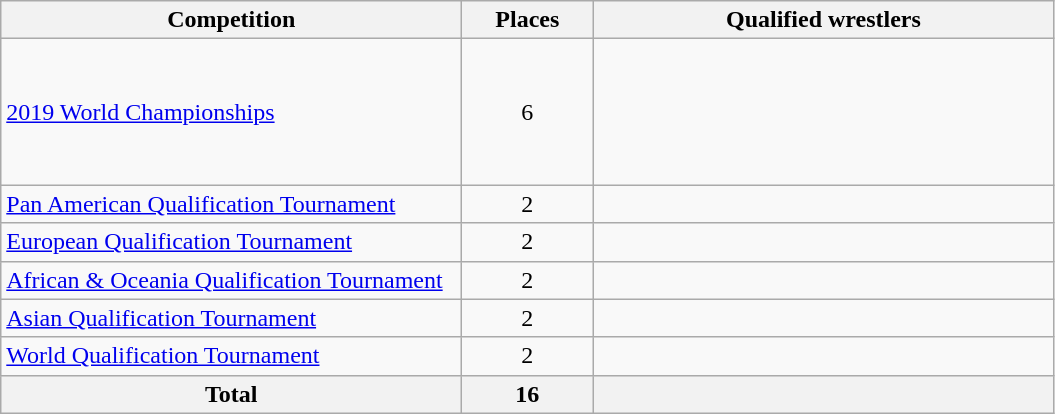<table class = "wikitable">
<tr>
<th width=300>Competition</th>
<th width=80>Places</th>
<th width=300>Qualified wrestlers</th>
</tr>
<tr>
<td><a href='#'>2019 World Championships</a></td>
<td align="center">6</td>
<td><br><br><br><br><br></td>
</tr>
<tr>
<td><a href='#'>Pan American Qualification Tournament</a></td>
<td align="center">2</td>
<td><br></td>
</tr>
<tr>
<td><a href='#'>European Qualification Tournament</a></td>
<td align="center">2</td>
<td><br></td>
</tr>
<tr>
<td><a href='#'>African & Oceania Qualification Tournament</a></td>
<td align="center">2</td>
<td><br></td>
</tr>
<tr>
<td><a href='#'>Asian Qualification Tournament</a></td>
<td align="center">2</td>
<td><br></td>
</tr>
<tr>
<td><a href='#'>World Qualification Tournament</a></td>
<td align="center">2</td>
<td><br></td>
</tr>
<tr>
<th>Total</th>
<th>16</th>
<th></th>
</tr>
</table>
